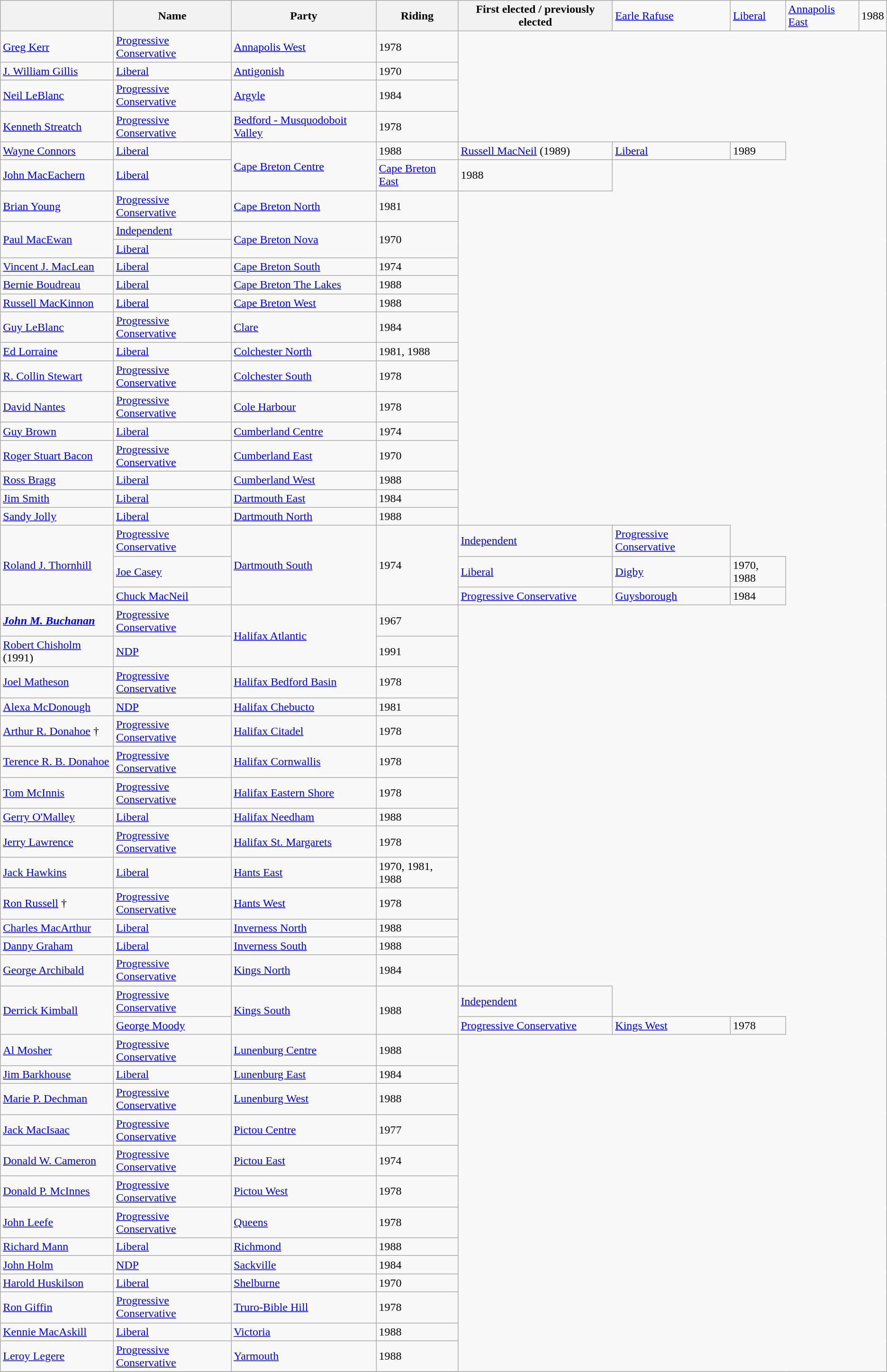<table class="wikitable sortable">
<tr>
<th></th>
<th>Name</th>
<th>Party</th>
<th>Riding</th>
<th>First elected / previously elected<br></th>
<td><a href='#'>Earle Rafuse</a></td>
<td><a href='#'>Liberal</a></td>
<td><a href='#'>Annapolis East</a></td>
<td>1988</td>
</tr>
<tr>
<td><a href='#'>Greg Kerr</a></td>
<td><a href='#'>Progressive Conservative</a></td>
<td><a href='#'>Annapolis West</a></td>
<td>1978</td>
</tr>
<tr>
<td><a href='#'>J. William Gillis</a></td>
<td><a href='#'>Liberal</a></td>
<td><a href='#'>Antigonish</a></td>
<td>1970</td>
</tr>
<tr>
<td><a href='#'>Neil LeBlanc</a></td>
<td><a href='#'>Progressive Conservative</a></td>
<td><a href='#'>Argyle</a></td>
<td>1984</td>
</tr>
<tr>
<td><a href='#'>Kenneth Streatch</a></td>
<td><a href='#'>Progressive Conservative</a></td>
<td><a href='#'>Bedford - Musquodoboit Valley</a></td>
<td>1978</td>
</tr>
<tr>
<td><a href='#'>Wayne Connors</a></td>
<td><a href='#'>Liberal</a></td>
<td rowspan="2"><a href='#'>Cape Breton Centre</a></td>
<td>1988<br></td>
<td><a href='#'>Russell MacNeil</a> (1989)</td>
<td><a href='#'>Liberal</a></td>
<td>1989</td>
</tr>
<tr>
<td><a href='#'>John MacEachern</a></td>
<td><a href='#'>Liberal</a></td>
<td><a href='#'>Cape Breton East</a></td>
<td>1988</td>
</tr>
<tr>
<td><a href='#'>Brian Young</a></td>
<td><a href='#'>Progressive Conservative</a></td>
<td><a href='#'>Cape Breton North</a></td>
<td>1981</td>
</tr>
<tr>
<td rowspan="2"><a href='#'>Paul MacEwan</a></td>
<td><a href='#'>Independent</a></td>
<td rowspan="2"><a href='#'>Cape Breton Nova</a></td>
<td rowspan="2">1970</td>
</tr>
<tr>
<td><a href='#'>Liberal</a></td>
</tr>
<tr>
<td><a href='#'>Vincent J. MacLean</a></td>
<td><a href='#'>Liberal</a></td>
<td><a href='#'>Cape Breton South</a></td>
<td>1974</td>
</tr>
<tr>
<td><a href='#'>Bernie Boudreau</a></td>
<td><a href='#'>Liberal</a></td>
<td><a href='#'>Cape Breton The Lakes</a></td>
<td>1988</td>
</tr>
<tr>
<td><a href='#'>Russell MacKinnon</a></td>
<td><a href='#'>Liberal</a></td>
<td><a href='#'>Cape Breton West</a></td>
<td>1988</td>
</tr>
<tr>
<td><a href='#'>Guy LeBlanc</a></td>
<td><a href='#'>Progressive Conservative</a></td>
<td><a href='#'>Clare</a></td>
<td>1984</td>
</tr>
<tr>
<td><a href='#'>Ed Lorraine</a></td>
<td><a href='#'>Liberal</a></td>
<td><a href='#'>Colchester North</a></td>
<td>1981, 1988</td>
</tr>
<tr>
<td><a href='#'>R. Collin Stewart</a></td>
<td><a href='#'>Progressive Conservative</a></td>
<td><a href='#'>Colchester South</a></td>
<td>1978</td>
</tr>
<tr>
<td><a href='#'>David Nantes</a></td>
<td><a href='#'>Progressive Conservative</a></td>
<td><a href='#'>Cole Harbour</a></td>
<td>1978</td>
</tr>
<tr>
<td><a href='#'>Guy Brown</a></td>
<td><a href='#'>Liberal</a></td>
<td><a href='#'>Cumberland Centre</a></td>
<td>1974</td>
</tr>
<tr>
<td><a href='#'>Roger Stuart Bacon</a></td>
<td><a href='#'>Progressive Conservative</a></td>
<td><a href='#'>Cumberland East</a></td>
<td>1970</td>
</tr>
<tr>
<td><a href='#'>Ross Bragg</a></td>
<td><a href='#'>Liberal</a></td>
<td><a href='#'>Cumberland West</a></td>
<td>1988</td>
</tr>
<tr>
<td><a href='#'>Jim Smith</a></td>
<td><a href='#'>Liberal</a></td>
<td><a href='#'>Dartmouth East</a></td>
<td>1984</td>
</tr>
<tr>
<td><a href='#'>Sandy Jolly</a></td>
<td><a href='#'>Liberal</a></td>
<td><a href='#'>Dartmouth North</a></td>
<td>1988</td>
</tr>
<tr>
<td rowspan="3"><a href='#'>Roland J. Thornhill</a></td>
<td><a href='#'>Progressive Conservative</a></td>
<td rowspan="3"><a href='#'>Dartmouth South</a></td>
<td rowspan="3">1974<br></td>
<td><a href='#'>Independent</a><br></td>
<td><a href='#'>Progressive Conservative</a></td>
</tr>
<tr>
<td><a href='#'>Joe Casey</a></td>
<td><a href='#'>Liberal</a></td>
<td><a href='#'>Digby</a></td>
<td>1970, 1988</td>
</tr>
<tr>
<td><a href='#'>Chuck MacNeil</a></td>
<td><a href='#'>Progressive Conservative</a></td>
<td><a href='#'>Guysborough</a></td>
<td>1984</td>
</tr>
<tr>
<td><strong><em><a href='#'>John M. Buchanan</a></em></strong></td>
<td><a href='#'>Progressive Conservative</a></td>
<td rowspan="2"><a href='#'>Halifax Atlantic</a></td>
<td>1967</td>
</tr>
<tr>
<td><a href='#'>Robert Chisholm</a> (1991)</td>
<td><a href='#'>NDP</a></td>
<td>1991</td>
</tr>
<tr>
<td><a href='#'>Joel Matheson</a></td>
<td><a href='#'>Progressive Conservative</a></td>
<td><a href='#'>Halifax Bedford Basin</a></td>
<td>1978</td>
</tr>
<tr>
<td><a href='#'>Alexa McDonough</a></td>
<td><a href='#'>NDP</a></td>
<td><a href='#'>Halifax Chebucto</a></td>
<td>1981</td>
</tr>
<tr>
<td><a href='#'>Arthur R. Donahoe</a> †</td>
<td><a href='#'>Progressive Conservative</a></td>
<td><a href='#'>Halifax Citadel</a></td>
<td>1978</td>
</tr>
<tr>
<td><a href='#'>Terence R. B. Donahoe</a></td>
<td><a href='#'>Progressive Conservative</a></td>
<td><a href='#'>Halifax Cornwallis</a></td>
<td>1978</td>
</tr>
<tr>
<td><a href='#'>Tom McInnis</a></td>
<td><a href='#'>Progressive Conservative</a></td>
<td><a href='#'>Halifax Eastern Shore</a></td>
<td>1978</td>
</tr>
<tr>
<td><a href='#'>Gerry O'Malley</a></td>
<td><a href='#'>Liberal</a></td>
<td><a href='#'>Halifax Needham</a></td>
<td>1988</td>
</tr>
<tr>
<td><a href='#'>Jerry Lawrence</a></td>
<td><a href='#'>Progressive Conservative</a></td>
<td><a href='#'>Halifax St. Margarets</a></td>
<td>1978</td>
</tr>
<tr>
<td><a href='#'>Jack Hawkins</a></td>
<td><a href='#'>Liberal</a></td>
<td><a href='#'>Hants East</a></td>
<td>1970, 1981, 1988</td>
</tr>
<tr>
<td><a href='#'>Ron Russell</a> †</td>
<td><a href='#'>Progressive Conservative</a></td>
<td><a href='#'>Hants West</a></td>
<td>1978</td>
</tr>
<tr>
<td><a href='#'>Charles MacArthur</a></td>
<td><a href='#'>Liberal</a></td>
<td><a href='#'>Inverness North</a></td>
<td>1988</td>
</tr>
<tr>
<td><a href='#'>Danny Graham</a></td>
<td><a href='#'>Liberal</a></td>
<td><a href='#'>Inverness South</a></td>
<td>1988</td>
</tr>
<tr>
<td><a href='#'>George Archibald</a></td>
<td><a href='#'>Progressive Conservative</a></td>
<td><a href='#'>Kings North</a></td>
<td>1984</td>
</tr>
<tr>
<td rowspan="2"><a href='#'>Derrick Kimball</a></td>
<td><a href='#'>Progressive Conservative</a></td>
<td rowspan="2"><a href='#'>Kings South</a></td>
<td rowspan="2">1988<br></td>
<td><a href='#'>Independent</a></td>
</tr>
<tr>
<td><a href='#'>George Moody</a></td>
<td><a href='#'>Progressive Conservative</a></td>
<td><a href='#'>Kings West</a></td>
<td>1978</td>
</tr>
<tr>
<td><a href='#'>Al Mosher</a></td>
<td><a href='#'>Progressive Conservative</a></td>
<td><a href='#'>Lunenburg Centre</a></td>
<td>1988</td>
</tr>
<tr>
<td><a href='#'>Jim Barkhouse</a></td>
<td><a href='#'>Liberal</a></td>
<td><a href='#'>Lunenburg East</a></td>
<td>1984</td>
</tr>
<tr>
<td><a href='#'>Marie P. Dechman</a></td>
<td><a href='#'>Progressive Conservative</a></td>
<td><a href='#'>Lunenburg West</a></td>
<td>1988</td>
</tr>
<tr>
<td><a href='#'>Jack MacIsaac</a></td>
<td><a href='#'>Progressive Conservative</a></td>
<td><a href='#'>Pictou Centre</a></td>
<td>1977</td>
</tr>
<tr>
<td><a href='#'>Donald W. Cameron</a></td>
<td><a href='#'>Progressive Conservative</a></td>
<td><a href='#'>Pictou East</a></td>
<td>1974</td>
</tr>
<tr>
<td><a href='#'>Donald P. McInnes</a></td>
<td><a href='#'>Progressive Conservative</a></td>
<td><a href='#'>Pictou West</a></td>
<td>1978</td>
</tr>
<tr>
<td><a href='#'>John Leefe</a></td>
<td><a href='#'>Progressive Conservative</a></td>
<td><a href='#'>Queens</a></td>
<td>1978</td>
</tr>
<tr>
<td><a href='#'>Richard Mann</a></td>
<td><a href='#'>Liberal</a></td>
<td><a href='#'>Richmond</a></td>
<td>1988</td>
</tr>
<tr>
<td><a href='#'>John Holm</a></td>
<td><a href='#'>NDP</a></td>
<td><a href='#'>Sackville</a></td>
<td>1984</td>
</tr>
<tr>
<td><a href='#'>Harold Huskilson</a></td>
<td><a href='#'>Liberal</a></td>
<td><a href='#'>Shelburne</a></td>
<td>1970</td>
</tr>
<tr>
<td><a href='#'>Ron Giffin</a></td>
<td><a href='#'>Progressive Conservative</a></td>
<td><a href='#'>Truro-Bible Hill</a></td>
<td>1978</td>
</tr>
<tr>
<td><a href='#'>Kennie MacAskill</a></td>
<td><a href='#'>Liberal</a></td>
<td><a href='#'>Victoria</a></td>
<td>1988</td>
</tr>
<tr>
<td><a href='#'>Leroy Legere</a></td>
<td><a href='#'>Progressive Conservative</a></td>
<td><a href='#'>Yarmouth</a></td>
<td>1988</td>
</tr>
<tr>
</tr>
</table>
